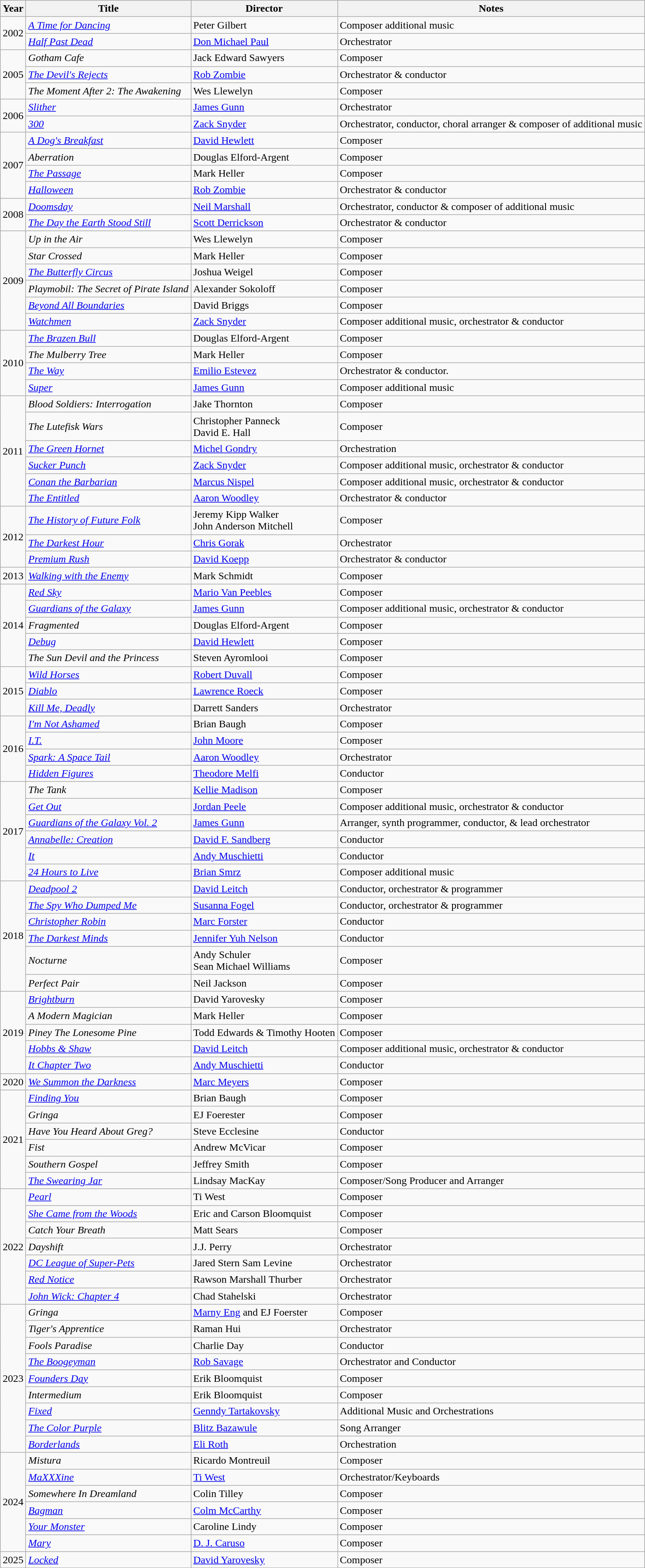<table class="wikitable">
<tr>
<th>Year</th>
<th>Title</th>
<th>Director</th>
<th>Notes</th>
</tr>
<tr>
<td rowspan="2">2002</td>
<td><em><a href='#'>A Time for Dancing</a></em></td>
<td>Peter Gilbert</td>
<td>Composer additional music</td>
</tr>
<tr>
<td><em><a href='#'>Half Past Dead</a></em></td>
<td><a href='#'>Don Michael Paul</a></td>
<td>Orchestrator</td>
</tr>
<tr>
<td rowspan="3">2005</td>
<td><em>Gotham Cafe</em></td>
<td>Jack Edward Sawyers</td>
<td>Composer</td>
</tr>
<tr>
<td><em><a href='#'>The Devil's Rejects</a></em></td>
<td><a href='#'>Rob Zombie</a></td>
<td>Orchestrator & conductor</td>
</tr>
<tr>
<td><em>The Moment After 2: The Awakening</em></td>
<td>Wes Llewelyn</td>
<td>Composer</td>
</tr>
<tr>
<td rowspan="2">2006</td>
<td><em><a href='#'>Slither</a></em></td>
<td><a href='#'>James Gunn</a></td>
<td>Orchestrator</td>
</tr>
<tr>
<td><em><a href='#'>300</a></em></td>
<td><a href='#'>Zack Snyder</a></td>
<td>Orchestrator, conductor, choral arranger & composer of additional music</td>
</tr>
<tr>
<td rowspan="4">2007</td>
<td><em><a href='#'>A Dog's Breakfast</a></em></td>
<td><a href='#'>David Hewlett</a></td>
<td>Composer</td>
</tr>
<tr>
<td><em>Aberration</em></td>
<td>Douglas Elford-Argent</td>
<td>Composer</td>
</tr>
<tr>
<td><em><a href='#'>The Passage</a></em></td>
<td>Mark Heller</td>
<td>Composer</td>
</tr>
<tr>
<td><em><a href='#'>Halloween</a></em></td>
<td><a href='#'>Rob Zombie</a></td>
<td>Orchestrator & conductor</td>
</tr>
<tr>
<td rowspan="2">2008</td>
<td><em><a href='#'>Doomsday</a></em></td>
<td><a href='#'>Neil Marshall</a></td>
<td>Orchestrator, conductor & composer of additional music</td>
</tr>
<tr>
<td><em><a href='#'>The Day the Earth Stood Still</a></em></td>
<td><a href='#'>Scott Derrickson</a></td>
<td>Orchestrator & conductor</td>
</tr>
<tr>
<td rowspan="6">2009</td>
<td><em>Up in the Air</em></td>
<td>Wes Llewelyn</td>
<td>Composer</td>
</tr>
<tr>
<td><em>Star Crossed</em></td>
<td>Mark Heller</td>
<td>Composer</td>
</tr>
<tr>
<td><em><a href='#'>The Butterfly Circus</a></em></td>
<td>Joshua Weigel</td>
<td>Composer</td>
</tr>
<tr>
<td><em>Playmobil: The Secret of Pirate Island</em></td>
<td>Alexander Sokoloff</td>
<td>Composer</td>
</tr>
<tr>
<td><em><a href='#'>Beyond All Boundaries</a></em></td>
<td>David Briggs</td>
<td>Composer</td>
</tr>
<tr>
<td><em><a href='#'>Watchmen</a></em></td>
<td><a href='#'>Zack Snyder</a></td>
<td>Composer additional music, orchestrator & conductor</td>
</tr>
<tr>
<td rowspan="4">2010</td>
<td><em><a href='#'>The Brazen Bull</a></em></td>
<td>Douglas Elford-Argent</td>
<td>Composer</td>
</tr>
<tr>
<td><em>The Mulberry Tree</em></td>
<td>Mark Heller</td>
<td>Composer</td>
</tr>
<tr>
<td><em><a href='#'>The Way</a></em></td>
<td><a href='#'>Emilio Estevez</a></td>
<td>Orchestrator & conductor.</td>
</tr>
<tr>
<td><em><a href='#'>Super</a></em></td>
<td><a href='#'>James Gunn</a></td>
<td>Composer additional music</td>
</tr>
<tr>
<td rowspan="6">2011</td>
<td><em>Blood Soldiers: Interrogation</em></td>
<td>Jake Thornton</td>
<td>Composer</td>
</tr>
<tr>
<td><em>The Lutefisk Wars</em></td>
<td>Christopher Panneck<br>David E. Hall</td>
<td>Composer</td>
</tr>
<tr>
<td><em><a href='#'>The Green Hornet</a></em></td>
<td><a href='#'>Michel Gondry</a></td>
<td>Orchestration</td>
</tr>
<tr>
<td><em><a href='#'>Sucker Punch</a></em></td>
<td><a href='#'>Zack Snyder</a></td>
<td>Composer additional music, orchestrator & conductor</td>
</tr>
<tr>
<td><em><a href='#'>Conan the Barbarian</a></em></td>
<td><a href='#'>Marcus Nispel</a></td>
<td>Composer additional music, orchestrator & conductor</td>
</tr>
<tr>
<td><em><a href='#'>The Entitled</a></em></td>
<td><a href='#'>Aaron Woodley</a></td>
<td>Orchestrator & conductor</td>
</tr>
<tr>
<td rowspan="3">2012</td>
<td><em><a href='#'>The History of Future Folk</a></em></td>
<td>Jeremy Kipp Walker<br>John Anderson Mitchell</td>
<td>Composer</td>
</tr>
<tr>
<td><a href='#'><em>The Darkest Hour</em></a></td>
<td><a href='#'>Chris Gorak</a></td>
<td>Orchestrator</td>
</tr>
<tr>
<td><em><a href='#'>Premium Rush</a></em></td>
<td><a href='#'>David Koepp</a></td>
<td>Orchestrator & conductor</td>
</tr>
<tr>
<td>2013</td>
<td><em><a href='#'>Walking with the Enemy</a></em></td>
<td>Mark Schmidt</td>
<td>Composer</td>
</tr>
<tr>
<td rowspan="5">2014</td>
<td><em><a href='#'>Red Sky</a></em></td>
<td><a href='#'>Mario Van Peebles</a></td>
<td>Composer</td>
</tr>
<tr>
<td><em><a href='#'>Guardians of the Galaxy</a></em></td>
<td><a href='#'>James Gunn</a></td>
<td>Composer additional music, orchestrator & conductor</td>
</tr>
<tr>
<td><em>Fragmented</em></td>
<td>Douglas Elford-Argent</td>
<td>Composer</td>
</tr>
<tr>
<td><em><a href='#'>Debug</a></em></td>
<td><a href='#'>David Hewlett</a></td>
<td>Composer</td>
</tr>
<tr>
<td><em>The Sun Devil and the Princess</em></td>
<td>Steven Ayromlooi</td>
<td>Composer</td>
</tr>
<tr>
<td rowspan="3">2015</td>
<td><em><a href='#'>Wild Horses</a></em></td>
<td><a href='#'>Robert Duvall</a></td>
<td>Composer</td>
</tr>
<tr>
<td><em><a href='#'>Diablo</a></em></td>
<td><a href='#'>Lawrence Roeck</a></td>
<td>Composer</td>
</tr>
<tr>
<td><em><a href='#'>Kill Me, Deadly</a></em></td>
<td>Darrett Sanders</td>
<td>Orchestrator</td>
</tr>
<tr>
<td rowspan="4">2016</td>
<td><em><a href='#'>I'm Not Ashamed</a></em></td>
<td>Brian Baugh</td>
<td>Composer</td>
</tr>
<tr>
<td><em><a href='#'>I.T.</a></em></td>
<td><a href='#'>John Moore</a></td>
<td>Composer</td>
</tr>
<tr>
<td><em><a href='#'>Spark: A Space Tail</a></em></td>
<td><a href='#'>Aaron Woodley</a></td>
<td>Orchestrator</td>
</tr>
<tr>
<td><em><a href='#'>Hidden Figures</a></em></td>
<td><a href='#'>Theodore Melfi</a></td>
<td>Conductor</td>
</tr>
<tr>
<td rowspan="6">2017</td>
<td><em>The Tank</em></td>
<td><a href='#'>Kellie Madison</a></td>
<td>Composer</td>
</tr>
<tr>
<td><em><a href='#'>Get Out</a></em></td>
<td><a href='#'>Jordan Peele</a></td>
<td>Composer additional music, orchestrator & conductor</td>
</tr>
<tr>
<td><em><a href='#'>Guardians of the Galaxy Vol. 2</a></em></td>
<td><a href='#'>James Gunn</a></td>
<td>Arranger, synth programmer, conductor, & lead orchestrator</td>
</tr>
<tr>
<td><em><a href='#'>Annabelle: Creation</a></em></td>
<td><a href='#'>David F. Sandberg</a></td>
<td>Conductor</td>
</tr>
<tr>
<td><em><a href='#'>It</a></em></td>
<td><a href='#'>Andy Muschietti</a></td>
<td>Conductor</td>
</tr>
<tr>
<td><em><a href='#'>24 Hours to Live</a></em></td>
<td><a href='#'>Brian Smrz</a></td>
<td>Composer additional music</td>
</tr>
<tr>
<td rowspan="6">2018</td>
<td><em><a href='#'>Deadpool 2</a></em></td>
<td><a href='#'>David Leitch</a></td>
<td>Conductor, orchestrator & programmer</td>
</tr>
<tr>
<td><em><a href='#'>The Spy Who Dumped Me</a></em></td>
<td><a href='#'>Susanna Fogel</a></td>
<td>Conductor, orchestrator & programmer</td>
</tr>
<tr>
<td><em><a href='#'>Christopher Robin</a></em></td>
<td><a href='#'>Marc Forster</a></td>
<td>Conductor</td>
</tr>
<tr>
<td><em><a href='#'>The Darkest Minds</a></em></td>
<td><a href='#'>Jennifer Yuh Nelson</a></td>
<td>Conductor</td>
</tr>
<tr>
<td><em>Nocturne</em></td>
<td>Andy Schuler<br>Sean Michael Williams</td>
<td>Composer</td>
</tr>
<tr>
<td><em>Perfect Pair</em></td>
<td>Neil Jackson</td>
<td>Composer</td>
</tr>
<tr>
<td rowspan="5">2019</td>
<td><em><a href='#'>Brightburn</a></em></td>
<td>David Yarovesky</td>
<td>Composer</td>
</tr>
<tr>
<td><em>A Modern Magician</em></td>
<td>Mark Heller</td>
<td>Composer</td>
</tr>
<tr>
<td><em>Piney The Lonesome Pine</em></td>
<td>Todd Edwards & Timothy Hooten</td>
<td>Composer</td>
</tr>
<tr>
<td><em><a href='#'>Hobbs & Shaw</a></em></td>
<td><a href='#'>David Leitch</a></td>
<td>Composer additional music, orchestrator & conductor</td>
</tr>
<tr>
<td><em><a href='#'>It Chapter Two</a></em></td>
<td><a href='#'>Andy Muschietti</a></td>
<td>Conductor</td>
</tr>
<tr>
<td rowspan="1">2020</td>
<td><em><a href='#'>We Summon the Darkness</a></em></td>
<td><a href='#'>Marc Meyers</a></td>
<td>Composer</td>
</tr>
<tr>
<td rowspan="6">2021</td>
<td><em><a href='#'>Finding You</a></em></td>
<td>Brian Baugh</td>
<td>Composer</td>
</tr>
<tr>
<td><em>Gringa</em></td>
<td>EJ Foerester</td>
<td>Composer</td>
</tr>
<tr>
<td><em>Have You Heard About Greg?</em></td>
<td>Steve Ecclesine</td>
<td>Conductor</td>
</tr>
<tr>
<td><em>Fist</em></td>
<td>Andrew McVicar</td>
<td>Composer</td>
</tr>
<tr>
<td><em>Southern Gospel</em></td>
<td>Jeffrey Smith</td>
<td>Composer</td>
</tr>
<tr>
<td><em><a href='#'>The Swearing Jar</a></em></td>
<td>Lindsay MacKay</td>
<td>Composer/Song Producer and Arranger</td>
</tr>
<tr>
<td rowspan="7">2022</td>
<td><em><a href='#'>Pearl</a></em></td>
<td>Ti West</td>
<td>Composer</td>
</tr>
<tr>
<td><em><a href='#'>She Came from the Woods</a></em></td>
<td>Eric and Carson Bloomquist</td>
<td>Composer</td>
</tr>
<tr>
<td><em>Catch Your Breath</em></td>
<td>Matt Sears</td>
<td>Composer</td>
</tr>
<tr>
<td><em>Dayshift</em></td>
<td>J.J. Perry</td>
<td>Orchestrator</td>
</tr>
<tr>
<td><em><a href='#'>DC League of Super-Pets</a></em></td>
<td>Jared Stern Sam Levine</td>
<td>Orchestrator</td>
</tr>
<tr>
<td><em><a href='#'>Red Notice</a></em></td>
<td>Rawson Marshall Thurber</td>
<td>Orchestrator</td>
</tr>
<tr>
<td><em><a href='#'>John Wick: Chapter 4</a></em></td>
<td>Chad Stahelski</td>
<td>Orchestrator</td>
</tr>
<tr>
<td rowspan="9">2023</td>
<td><em>Gringa</em></td>
<td><a href='#'>Marny Eng</a> and EJ Foerster</td>
<td>Composer</td>
</tr>
<tr>
<td><em>Tiger's Apprentice</em></td>
<td>Raman Hui</td>
<td>Orchestrator</td>
</tr>
<tr>
<td><em>Fools Paradise</em></td>
<td>Charlie Day</td>
<td>Conductor</td>
</tr>
<tr>
<td><em><a href='#'>The Boogeyman</a></em></td>
<td><a href='#'>Rob Savage</a></td>
<td>Orchestrator and Conductor</td>
</tr>
<tr>
<td><em><a href='#'>Founders Day</a></em></td>
<td>Erik Bloomquist</td>
<td>Composer</td>
</tr>
<tr>
<td><em>Intermedium</em></td>
<td>Erik Bloomquist</td>
<td>Composer</td>
</tr>
<tr>
<td><em><a href='#'>Fixed</a></em></td>
<td><a href='#'>Genndy Tartakovsky</a></td>
<td>Additional Music and Orchestrations</td>
</tr>
<tr>
<td><em><a href='#'>The Color Purple</a></em></td>
<td><a href='#'>Blitz Bazawule</a></td>
<td>Song Arranger</td>
</tr>
<tr>
<td><em><a href='#'>Borderlands</a></em></td>
<td><a href='#'>Eli Roth</a></td>
<td>Orchestration</td>
</tr>
<tr>
<td rowspan="6">2024</td>
<td><em>Mistura</em></td>
<td>Ricardo Montreuil</td>
<td>Composer</td>
</tr>
<tr>
<td><em><a href='#'>MaXXXine</a></em></td>
<td><a href='#'>Ti West</a></td>
<td>Orchestrator/Keyboards</td>
</tr>
<tr>
<td><em>Somewhere In Dreamland</em></td>
<td>Colin Tilley</td>
<td>Composer</td>
</tr>
<tr>
<td><em><a href='#'>Bagman</a></em></td>
<td><a href='#'>Colm McCarthy</a></td>
<td>Composer</td>
</tr>
<tr>
<td><em><a href='#'>Your Monster</a></em></td>
<td>Caroline Lindy</td>
<td>Composer</td>
</tr>
<tr>
<td><em><a href='#'>Mary</a></em></td>
<td><a href='#'>D. J. Caruso</a></td>
<td>Composer</td>
</tr>
<tr>
<td rowspan="1">2025</td>
<td><em><a href='#'>Locked</a></em></td>
<td><a href='#'>David Yarovesky</a></td>
<td>Composer</td>
</tr>
</table>
